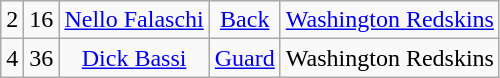<table class="wikitable" style="text-align:center">
<tr>
<td>2</td>
<td>16</td>
<td><a href='#'>Nello Falaschi</a></td>
<td><a href='#'>Back</a></td>
<td><a href='#'>Washington Redskins</a></td>
</tr>
<tr>
<td>4</td>
<td>36</td>
<td><a href='#'>Dick Bassi</a></td>
<td><a href='#'>Guard</a></td>
<td>Washington Redskins</td>
</tr>
</table>
